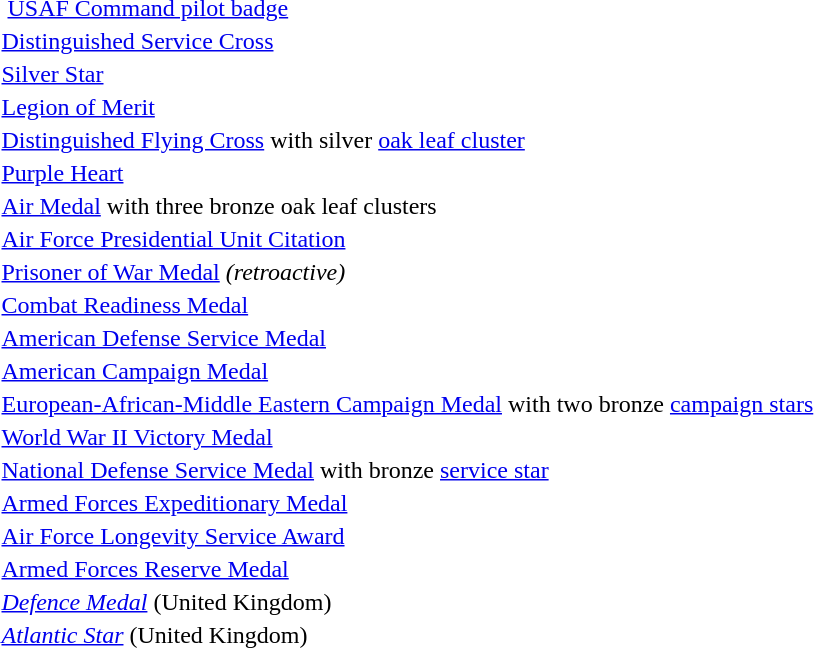<table>
<tr>
<td colspan="2">  <a href='#'>USAF Command pilot badge</a></td>
</tr>
<tr>
<td></td>
<td><a href='#'>Distinguished Service Cross</a></td>
</tr>
<tr>
<td></td>
<td><a href='#'>Silver Star</a></td>
</tr>
<tr>
<td></td>
<td><a href='#'>Legion of Merit</a></td>
</tr>
<tr>
<td></td>
<td><a href='#'>Distinguished Flying Cross</a> with silver <a href='#'>oak leaf cluster</a></td>
</tr>
<tr>
<td></td>
<td><a href='#'>Purple Heart</a></td>
</tr>
<tr>
<td></td>
<td><a href='#'>Air Medal</a> with three bronze oak leaf clusters</td>
</tr>
<tr>
<td></td>
<td><a href='#'>Air Force Presidential Unit Citation</a></td>
</tr>
<tr>
<td></td>
<td><a href='#'>Prisoner of War Medal</a> <em>(retroactive)</em></td>
</tr>
<tr>
<td></td>
<td><a href='#'>Combat Readiness Medal</a></td>
</tr>
<tr>
<td></td>
<td><a href='#'>American Defense Service Medal</a></td>
</tr>
<tr>
<td></td>
<td><a href='#'>American Campaign Medal</a></td>
</tr>
<tr>
<td></td>
<td><a href='#'>European-African-Middle Eastern Campaign Medal</a> with two bronze <a href='#'>campaign stars</a></td>
</tr>
<tr>
<td></td>
<td><a href='#'>World War II Victory Medal</a></td>
</tr>
<tr>
<td></td>
<td><a href='#'>National Defense Service Medal</a> with bronze <a href='#'>service star</a></td>
</tr>
<tr>
<td></td>
<td><a href='#'>Armed Forces Expeditionary Medal</a></td>
</tr>
<tr>
<td></td>
<td><a href='#'>Air Force Longevity Service Award</a></td>
</tr>
<tr>
<td></td>
<td><a href='#'>Armed Forces Reserve Medal</a></td>
</tr>
<tr>
<td></td>
<td><em><a href='#'>Defence Medal</a></em> (United Kingdom)</td>
</tr>
<tr>
<td></td>
<td><em><a href='#'>Atlantic Star</a></em> (United Kingdom)</td>
</tr>
<tr>
</tr>
</table>
